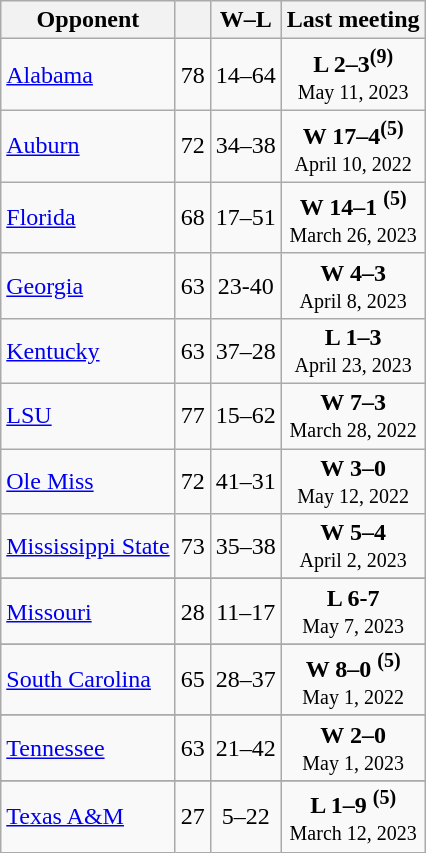<table class="wikitable" style="text-align:center">
<tr>
<th>Opponent</th>
<th></th>
<th>W–L</th>
<th>Last meeting</th>
</tr>
<tr>
<td style="text-align:left"><a href='#'>Alabama</a></td>
<td>78</td>
<td>14–64</td>
<td><strong><span>L 2–3<sup>(9)</sup></span></strong><br><small>May 11, 2023</small></td>
</tr>
<tr>
<td style="text-align:left"><a href='#'>Auburn</a></td>
<td>72</td>
<td>34–38</td>
<td><strong><span>W 17–4<sup>(5)</sup></span></strong><br><small>April 10, 2022</small></td>
</tr>
<tr>
<td style="text-align:left"><a href='#'>Florida</a></td>
<td>68</td>
<td>17–51</td>
<td><strong><span>W 14–1 <sup>(5)</sup></span></strong><br><small>March 26, 2023</small></td>
</tr>
<tr>
<td style="text-align:left"><a href='#'>Georgia</a></td>
<td>63</td>
<td>23-40</td>
<td><strong><span>W 4–3 </span></strong><br><small>April 8, 2023</small></td>
</tr>
<tr>
<td style="text-align:left"><a href='#'>Kentucky</a></td>
<td>63</td>
<td>37–28</td>
<td><strong><span>L 1–3</span></strong><br><small>April 23, 2023</small></td>
</tr>
<tr>
<td style="text-align:left"><a href='#'>LSU</a></td>
<td>77</td>
<td>15–62</td>
<td><strong><span>W 7–3</span></strong><br><small>March 28, 2022</small></td>
</tr>
<tr>
<td style="text-align:left"><a href='#'>Ole Miss</a></td>
<td>72</td>
<td>41–31</td>
<td><strong><span>W 3–0</span></strong><br><small>May 12, 2022</small></td>
</tr>
<tr>
<td style="text-align:left"><a href='#'>Mississippi State</a></td>
<td>73</td>
<td>35–38</td>
<td><strong><span>W 5–4</span></strong><br><small>April 2, 2023</small></td>
</tr>
<tr>
</tr>
<tr>
<td style="text-align:left"><a href='#'>Missouri</a></td>
<td>28</td>
<td>11–17</td>
<td><strong><span>L 6-7</span></strong><br><small>May 7, 2023</small></td>
</tr>
<tr>
</tr>
<tr>
<td style="text-align:left"><a href='#'>South Carolina</a></td>
<td>65</td>
<td>28–37</td>
<td><strong><span>W 8–0 <sup>(5)</sup></span></strong><br><small>May 1, 2022</small></td>
</tr>
<tr>
</tr>
<tr>
<td style="text-align:left"><a href='#'>Tennessee</a></td>
<td>63</td>
<td>21–42</td>
<td><strong><span>W 2–0 </span></strong><br><small>May 1, 2023</small></td>
</tr>
<tr>
</tr>
<tr>
<td style="text-align:left"><a href='#'>Texas A&M</a></td>
<td>27</td>
<td>5–22</td>
<td><strong><span>L 1–9 <sup>(5)</sup></span></strong><br><small>March 12, 2023</small></td>
</tr>
</table>
